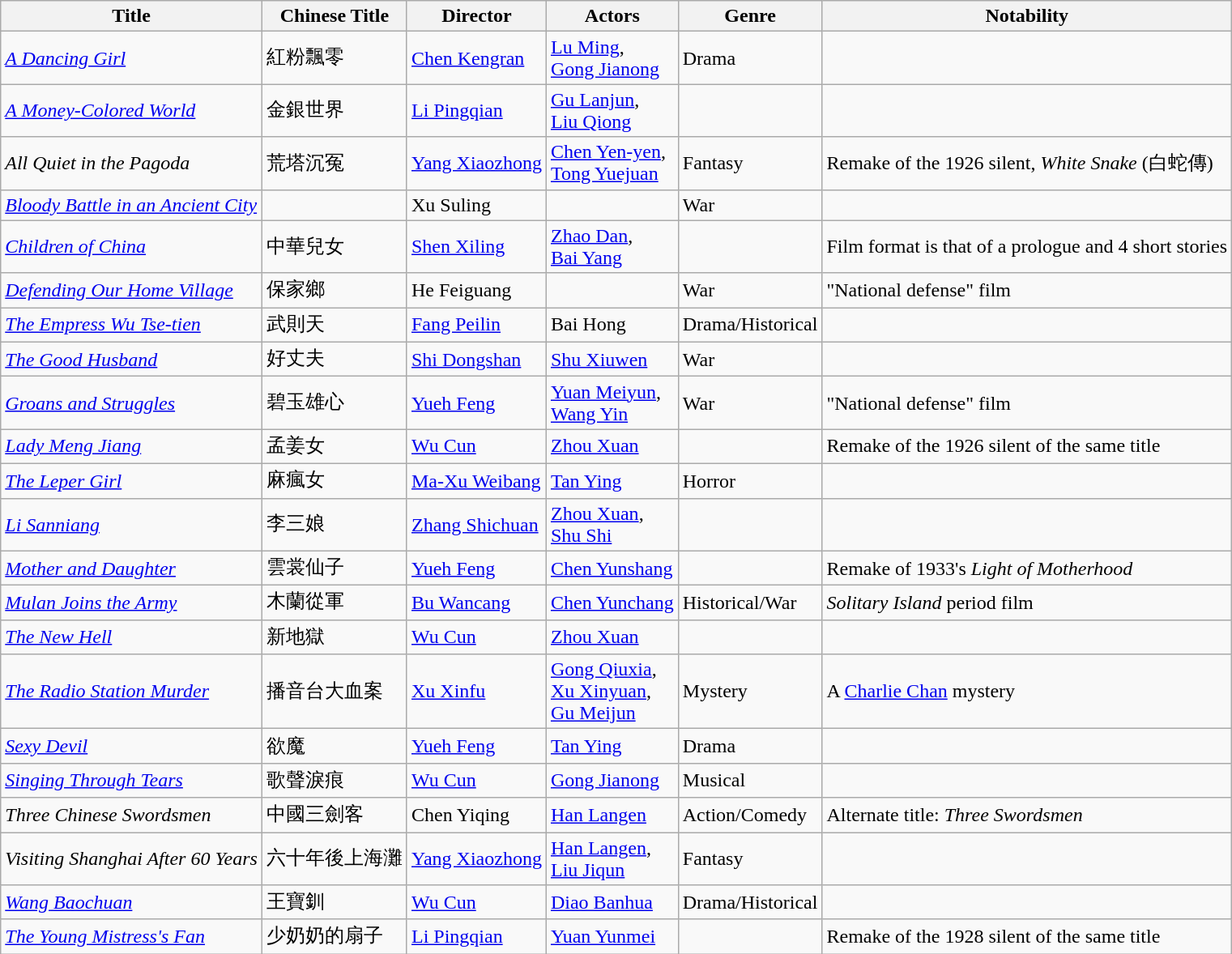<table class="wikitable">
<tr>
<th>Title</th>
<th>Chinese Title</th>
<th>Director</th>
<th>Actors</th>
<th>Genre</th>
<th>Notability</th>
</tr>
<tr>
<td><em><a href='#'>A Dancing Girl</a></em></td>
<td>紅粉飄零</td>
<td><a href='#'>Chen Kengran</a></td>
<td><a href='#'>Lu Ming</a>,<br><a href='#'>Gong Jianong</a><br></td>
<td>Drama</td>
<td></td>
</tr>
<tr>
<td><em><a href='#'>A Money-Colored World</a></em></td>
<td>金銀世界</td>
<td><a href='#'>Li Pingqian</a></td>
<td><a href='#'>Gu Lanjun</a>,<br><a href='#'>Liu Qiong</a><br></td>
<td></td>
<td></td>
</tr>
<tr>
<td><em>All Quiet in the Pagoda</em></td>
<td>荒塔沉冤</td>
<td><a href='#'>Yang Xiaozhong</a></td>
<td><a href='#'>Chen Yen-yen</a>,<br><a href='#'>Tong Yuejuan</a><br></td>
<td>Fantasy</td>
<td>Remake of the 1926 silent, <em>White Snake</em> (白蛇傳)</td>
</tr>
<tr>
<td><em><a href='#'>Bloody Battle in an Ancient City</a></em></td>
<td></td>
<td>Xu Suling</td>
<td></td>
<td>War</td>
<td></td>
</tr>
<tr>
<td><em><a href='#'>Children of China</a></em></td>
<td>中華兒女</td>
<td><a href='#'>Shen Xiling</a></td>
<td><a href='#'>Zhao Dan</a>,<br><a href='#'>Bai Yang</a></td>
<td></td>
<td>Film format is that of a prologue and 4 short stories</td>
</tr>
<tr>
<td><em><a href='#'>Defending Our Home Village</a></em></td>
<td>保家鄉</td>
<td>He Feiguang</td>
<td></td>
<td>War</td>
<td>"National defense" film</td>
</tr>
<tr>
<td><em><a href='#'>The Empress Wu Tse-tien</a></em></td>
<td>武則天</td>
<td><a href='#'>Fang Peilin</a></td>
<td>Bai Hong</td>
<td>Drama/Historical</td>
<td></td>
</tr>
<tr>
<td><em><a href='#'>The Good Husband</a></em></td>
<td>好丈夫</td>
<td><a href='#'>Shi Dongshan</a></td>
<td><a href='#'>Shu Xiuwen</a></td>
<td>War</td>
<td></td>
</tr>
<tr>
<td><em><a href='#'>Groans and Struggles</a></em></td>
<td>碧玉雄心</td>
<td><a href='#'>Yueh Feng</a></td>
<td><a href='#'>Yuan Meiyun</a>,<br><a href='#'>Wang Yin</a><br></td>
<td>War</td>
<td>"National defense" film</td>
</tr>
<tr>
<td><em><a href='#'>Lady Meng Jiang</a></em></td>
<td>孟姜女</td>
<td><a href='#'>Wu Cun</a></td>
<td><a href='#'>Zhou Xuan</a></td>
<td></td>
<td>Remake of the 1926 silent of the same title</td>
</tr>
<tr>
<td><em><a href='#'>The Leper Girl</a></em></td>
<td>麻瘋女</td>
<td><a href='#'>Ma-Xu Weibang</a></td>
<td><a href='#'>Tan Ying</a></td>
<td>Horror</td>
<td></td>
</tr>
<tr>
<td><em><a href='#'>Li Sanniang</a></em></td>
<td>李三娘</td>
<td><a href='#'>Zhang Shichuan</a></td>
<td><a href='#'>Zhou Xuan</a>,<br><a href='#'>Shu Shi</a></td>
<td></td>
<td></td>
</tr>
<tr>
<td><em><a href='#'>Mother and Daughter</a></em></td>
<td>雲裳仙子</td>
<td><a href='#'>Yueh Feng</a></td>
<td><a href='#'>Chen Yunshang</a></td>
<td></td>
<td>Remake of 1933's <em>Light of Motherhood</em></td>
</tr>
<tr>
<td><em><a href='#'>Mulan Joins the Army</a></em></td>
<td>木蘭從軍</td>
<td><a href='#'>Bu Wancang</a></td>
<td><a href='#'>Chen Yunchang</a></td>
<td>Historical/War</td>
<td><em>Solitary Island</em> period film</td>
</tr>
<tr>
<td><em><a href='#'>The New Hell</a></em></td>
<td>新地獄</td>
<td><a href='#'>Wu Cun</a></td>
<td><a href='#'>Zhou Xuan</a></td>
<td></td>
<td></td>
</tr>
<tr>
<td><em><a href='#'>The Radio Station Murder</a></em></td>
<td>播音台大血案</td>
<td><a href='#'>Xu Xinfu</a></td>
<td><a href='#'>Gong Qiuxia</a>,<br><a href='#'>Xu Xinyuan</a>,<br><a href='#'>Gu Meijun</a><br></td>
<td>Mystery</td>
<td>A <a href='#'>Charlie Chan</a> mystery</td>
</tr>
<tr>
<td><em><a href='#'>Sexy Devil</a></em></td>
<td>欲魔</td>
<td><a href='#'>Yueh Feng</a></td>
<td><a href='#'>Tan Ying</a></td>
<td>Drama</td>
<td></td>
</tr>
<tr>
<td><em><a href='#'>Singing Through Tears</a></em></td>
<td>歌聲淚痕</td>
<td><a href='#'>Wu Cun</a></td>
<td><a href='#'>Gong Jianong</a></td>
<td>Musical</td>
<td></td>
</tr>
<tr>
<td><em>Three Chinese Swordsmen</em></td>
<td>中國三劍客</td>
<td>Chen Yiqing</td>
<td><a href='#'>Han Langen</a></td>
<td>Action/Comedy</td>
<td>Alternate title:  <em>Three Swordsmen</em></td>
</tr>
<tr>
<td><em>Visiting Shanghai After 60 Years</em></td>
<td>六十年後上海灘</td>
<td><a href='#'>Yang Xiaozhong</a></td>
<td><a href='#'>Han Langen</a>,<br><a href='#'>Liu Jiqun</a><br></td>
<td>Fantasy</td>
<td></td>
</tr>
<tr>
<td><em><a href='#'>Wang Baochuan</a></em></td>
<td>王寶釧</td>
<td><a href='#'>Wu Cun</a></td>
<td><a href='#'>Diao Banhua</a></td>
<td>Drama/Historical</td>
<td></td>
</tr>
<tr>
<td><em><a href='#'>The Young Mistress's Fan</a></em></td>
<td>少奶奶的扇子</td>
<td><a href='#'>Li Pingqian</a></td>
<td><a href='#'>Yuan Yunmei</a></td>
<td></td>
<td>Remake of the 1928 silent of the same title</td>
</tr>
</table>
